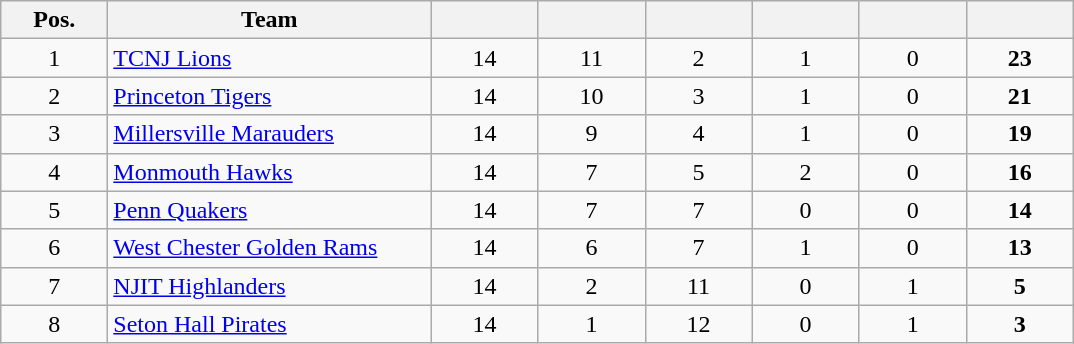<table class="wikitable sortable">
<tr>
<th style="width: 4em;">Pos.</th>
<th style="width: 13em;">Team</th>
<th style="width: 4em;"></th>
<th style="width: 4em;"></th>
<th style="width: 4em;"></th>
<th style="width: 4em;"></th>
<th style="width: 4em;"></th>
<th style="width: 4em;"></th>
</tr>
<tr style="text-align:center;">
<td style="text-align:center;">1</td>
<td style="text-align:left;"><a href='#'>TCNJ Lions</a></td>
<td>14</td>
<td>11</td>
<td>2</td>
<td>1</td>
<td>0</td>
<td><strong>23</strong></td>
</tr>
<tr style="text-align:center;">
<td style="text-align:center;">2</td>
<td style="text-align:left;"><a href='#'>Princeton Tigers</a></td>
<td>14</td>
<td>10</td>
<td>3</td>
<td>1</td>
<td>0</td>
<td><strong>21</strong></td>
</tr>
<tr style="text-align:center;">
<td style="text-align:center;">3</td>
<td style="text-align:left;"><a href='#'>Millersville Marauders</a></td>
<td>14</td>
<td>9</td>
<td>4</td>
<td>1</td>
<td>0</td>
<td><strong>19</strong></td>
</tr>
<tr style="text-align:center;">
<td style="text-align:center;">4</td>
<td style="text-align:left;"><a href='#'>Monmouth Hawks</a></td>
<td>14</td>
<td>7</td>
<td>5</td>
<td>2</td>
<td>0</td>
<td><strong>16</strong></td>
</tr>
<tr style="text-align:center;">
<td style="text-align:center;">5</td>
<td style="text-align:left;"><a href='#'>Penn Quakers</a></td>
<td>14</td>
<td>7</td>
<td>7</td>
<td>0</td>
<td>0</td>
<td><strong>14</strong></td>
</tr>
<tr style="text-align:center;">
<td style="text-align:center;">6</td>
<td style="text-align:left;"><a href='#'>West Chester Golden Rams</a></td>
<td>14</td>
<td>6</td>
<td>7</td>
<td>1</td>
<td>0</td>
<td><strong>13</strong></td>
</tr>
<tr style="text-align:center;">
<td style="text-align:center;">7</td>
<td style="text-align:left;"><a href='#'>NJIT Highlanders</a></td>
<td>14</td>
<td>2</td>
<td>11</td>
<td>0</td>
<td>1</td>
<td><strong>5</strong></td>
</tr>
<tr style="text-align:center;">
<td style="text-align:center;">8</td>
<td style="text-align:left;"><a href='#'>Seton Hall Pirates</a></td>
<td>14</td>
<td>1</td>
<td>12</td>
<td>0</td>
<td>1</td>
<td><strong>3</strong></td>
</tr>
</table>
